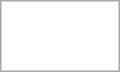<table style="text-align: center; border: 1px solid darkgray;">
<tr>
<td></td>
<td>    </td>
<td></td>
</tr>
<tr>
<td></td>
<td>    </td>
<td> </td>
</tr>
</table>
